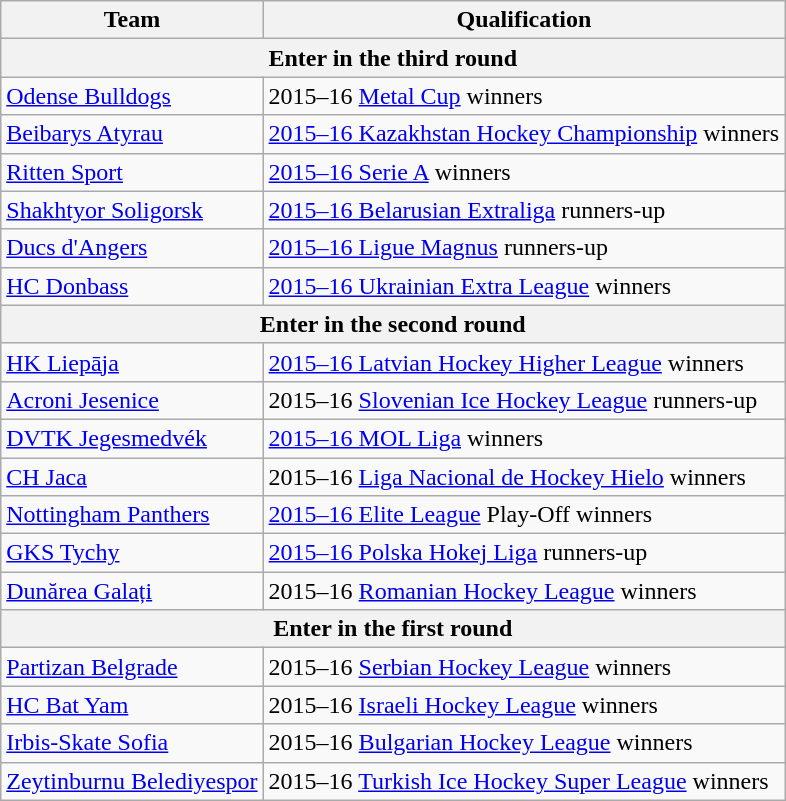<table class="wikitable">
<tr>
<th>Team</th>
<th>Qualification</th>
</tr>
<tr>
<th colspan=2>Enter in the third round</th>
</tr>
<tr>
<td> <a href='#'>Odense Bulldogs</a></td>
<td>2015–16 <a href='#'>Metal Cup</a> winners</td>
</tr>
<tr>
<td> <a href='#'>Beibarys Atyrau</a></td>
<td><a href='#'>2015–16 Kazakhstan Hockey Championship</a> winners</td>
</tr>
<tr>
<td> <a href='#'>Ritten Sport</a></td>
<td><a href='#'>2015–16 Serie A</a> winners</td>
</tr>
<tr>
<td> <a href='#'>Shakhtyor Soligorsk</a></td>
<td><a href='#'>2015–16 Belarusian Extraliga</a> runners-up</td>
</tr>
<tr>
<td> <a href='#'>Ducs d'Angers</a></td>
<td><a href='#'>2015–16 Ligue Magnus</a> runners-up</td>
</tr>
<tr>
<td> <a href='#'>HC Donbass</a></td>
<td><a href='#'>2015–16 Ukrainian Extra League</a> winners</td>
</tr>
<tr>
<th colspan=2>Enter in the second round</th>
</tr>
<tr>
<td> <a href='#'>HK Liepāja</a></td>
<td><a href='#'>2015–16 Latvian Hockey Higher League</a> winners</td>
</tr>
<tr>
<td> <a href='#'>Acroni Jesenice</a></td>
<td>2015–16 <a href='#'>Slovenian Ice Hockey League</a> runners-up</td>
</tr>
<tr>
<td> <a href='#'>DVTK Jegesmedvék</a></td>
<td><a href='#'>2015–16 MOL Liga</a> winners</td>
</tr>
<tr>
<td> <a href='#'>CH Jaca</a></td>
<td>2015–16 <a href='#'>Liga Nacional de Hockey Hielo</a> winners</td>
</tr>
<tr>
<td> <a href='#'>Nottingham Panthers</a></td>
<td><a href='#'>2015–16 Elite League</a> Play-Off winners</td>
</tr>
<tr>
<td> <a href='#'>GKS Tychy</a></td>
<td><a href='#'>2015–16 Polska Hokej Liga</a> runners-up</td>
</tr>
<tr>
<td> <a href='#'>Dunărea Galați</a></td>
<td>2015–16 <a href='#'>Romanian Hockey League</a> winners</td>
</tr>
<tr>
<th colspan=2>Enter in the first round</th>
</tr>
<tr>
<td> <a href='#'>Partizan Belgrade</a></td>
<td>2015–16 <a href='#'>Serbian Hockey League</a> winners</td>
</tr>
<tr>
<td> <a href='#'>HC Bat Yam</a></td>
<td>2015–16 <a href='#'>Israeli Hockey League</a> winners</td>
</tr>
<tr>
<td> <a href='#'>Irbis-Skate Sofia</a></td>
<td>2015–16 <a href='#'>Bulgarian Hockey League</a> winners</td>
</tr>
<tr>
<td> <a href='#'>Zeytinburnu Belediyespor</a></td>
<td>2015–16 <a href='#'>Turkish Ice Hockey Super League</a> winners</td>
</tr>
</table>
